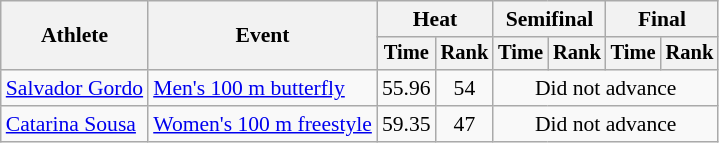<table class=wikitable style="font-size:90%">
<tr>
<th rowspan="2">Athlete</th>
<th rowspan="2">Event</th>
<th colspan="2">Heat</th>
<th colspan="2">Semifinal</th>
<th colspan="2">Final</th>
</tr>
<tr style="font-size:95%">
<th>Time</th>
<th>Rank</th>
<th>Time</th>
<th>Rank</th>
<th>Time</th>
<th>Rank</th>
</tr>
<tr align=center>
<td align=left><a href='#'>Salvador Gordo</a></td>
<td align=left><a href='#'>Men's 100 m butterfly</a></td>
<td>55.96</td>
<td>54</td>
<td colspan="4">Did not advance</td>
</tr>
<tr align=center>
<td align=left><a href='#'>Catarina Sousa</a></td>
<td align=left><a href='#'>Women's 100 m freestyle</a></td>
<td>59.35</td>
<td>47</td>
<td colspan="4">Did not advance</td>
</tr>
</table>
